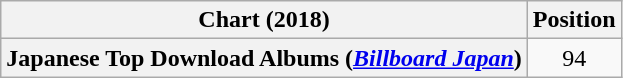<table class="wikitable sortable plainrowheaders" style="text-align:center">
<tr>
<th scope="col">Chart (2018)</th>
<th scope="col">Position</th>
</tr>
<tr>
<th scope="row">Japanese Top Download Albums (<em><a href='#'>Billboard Japan</a></em>)</th>
<td>94</td>
</tr>
</table>
